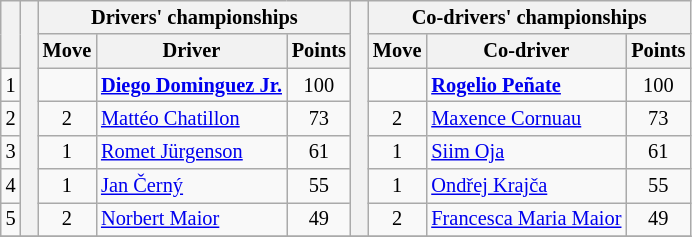<table class="wikitable" style="font-size:85%;">
<tr>
<th rowspan="2"></th>
<th rowspan="7" style="width:5px;"></th>
<th colspan="3">Drivers' championships</th>
<th rowspan="7" style="width:5px;"></th>
<th colspan="3" nowrap>Co-drivers' championships</th>
</tr>
<tr>
<th>Move</th>
<th>Driver</th>
<th>Points</th>
<th>Move</th>
<th>Co-driver</th>
<th>Points</th>
</tr>
<tr>
<td align="center">1</td>
<td align="center"></td>
<td><strong><a href='#'>Diego Dominguez Jr.</a></strong></td>
<td align="center">100</td>
<td align="center"></td>
<td><strong><a href='#'>Rogelio Peñate</a></strong></td>
<td align="center">100</td>
</tr>
<tr>
<td align="center">2</td>
<td align="center"> 2</td>
<td><a href='#'>Mattéo Chatillon</a></td>
<td align="center">73</td>
<td align="center"> 2</td>
<td><a href='#'>Maxence Cornuau</a></td>
<td align="center">73</td>
</tr>
<tr>
<td align="center">3</td>
<td align="center"> 1</td>
<td><a href='#'>Romet Jürgenson</a></td>
<td align="center">61</td>
<td align="center"> 1</td>
<td><a href='#'>Siim Oja</a></td>
<td align="center">61</td>
</tr>
<tr>
<td align="center">4</td>
<td align="center"> 1</td>
<td><a href='#'>Jan Černý</a></td>
<td align="center">55</td>
<td align="center"> 1</td>
<td><a href='#'>Ondřej Krajča</a></td>
<td align="center">55</td>
</tr>
<tr>
<td align="center">5</td>
<td align="center"> 2</td>
<td><a href='#'>Norbert Maior</a></td>
<td align="center">49</td>
<td align="center"> 2</td>
<td><a href='#'>Francesca Maria Maior</a></td>
<td align="center">49</td>
</tr>
<tr>
</tr>
</table>
